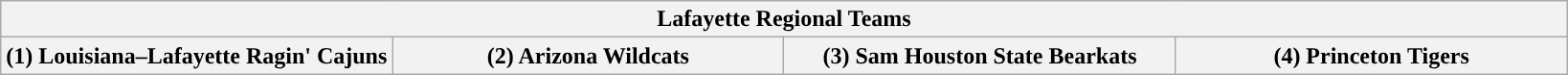<table class="wikitable">
<tr>
<th colspan=4>Lafayette Regional Teams</th>
</tr>
<tr>
<th style="width: 25%; ">(1) Louisiana–Lafayette Ragin' Cajuns</th>
<th style="width: 25%; ">(2) Arizona Wildcats</th>
<th style="width: 25%; ">(3) Sam Houston State Bearkats</th>
<th style="width: 25%; ">(4) Princeton Tigers</th>
</tr>
</table>
